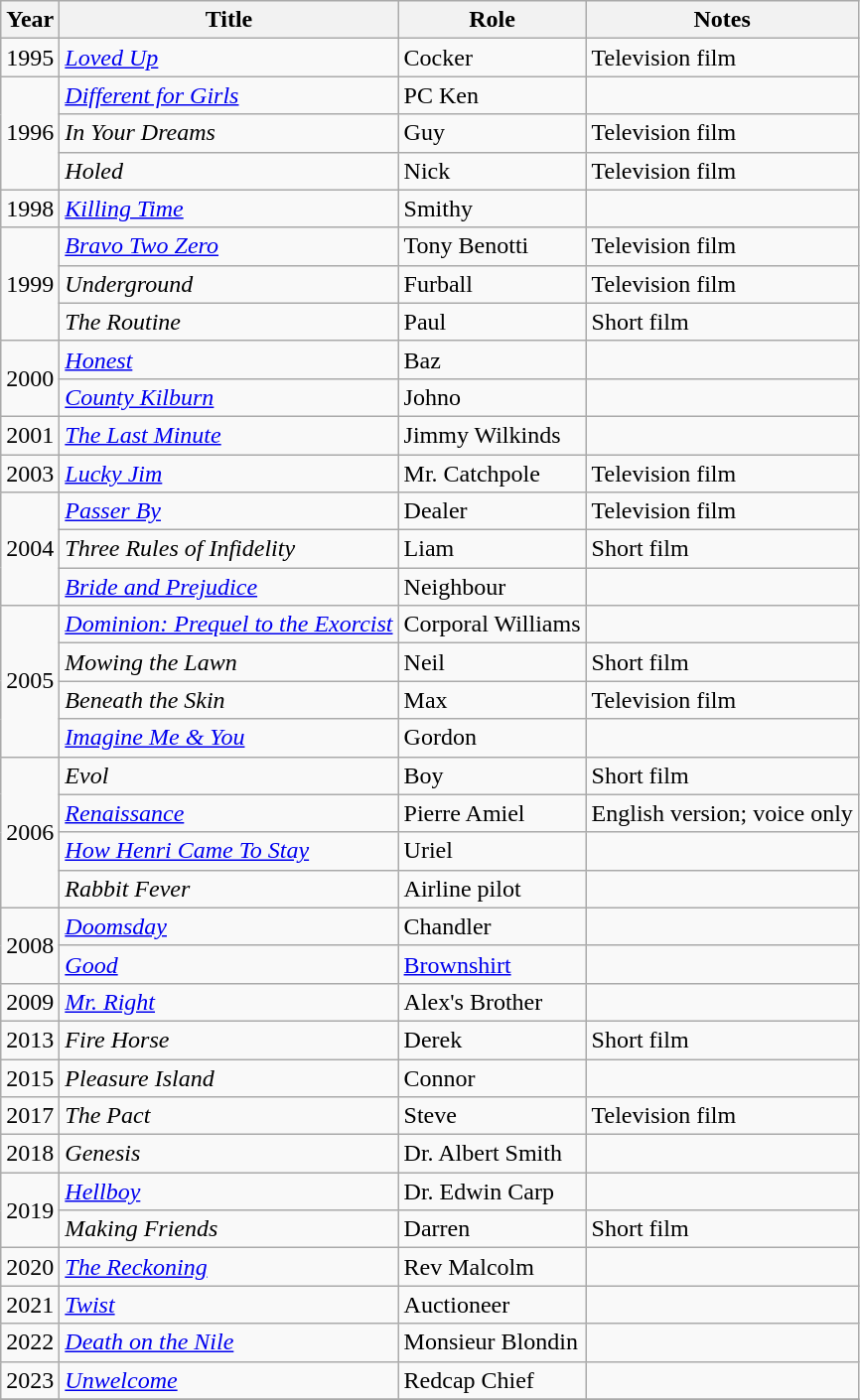<table class="wikitable sortable">
<tr>
<th>Year</th>
<th>Title</th>
<th>Role</th>
<th>Notes</th>
</tr>
<tr>
<td>1995</td>
<td><em><a href='#'>Loved Up</a></em></td>
<td>Cocker</td>
<td>Television film</td>
</tr>
<tr>
<td rowspan="3">1996</td>
<td><em><a href='#'>Different for Girls</a></em></td>
<td>PC Ken</td>
<td></td>
</tr>
<tr>
<td><em>In Your Dreams</em></td>
<td>Guy</td>
<td>Television film</td>
</tr>
<tr>
<td><em>Holed</em></td>
<td>Nick</td>
<td>Television film</td>
</tr>
<tr>
<td>1998</td>
<td><em><a href='#'>Killing Time</a></em></td>
<td>Smithy</td>
<td></td>
</tr>
<tr>
<td rowspan="3">1999</td>
<td><em><a href='#'>Bravo Two Zero</a></em></td>
<td>Tony Benotti</td>
<td>Television film</td>
</tr>
<tr>
<td><em>Underground</em></td>
<td>Furball</td>
<td>Television film</td>
</tr>
<tr>
<td><em>The Routine</em></td>
<td>Paul</td>
<td>Short film</td>
</tr>
<tr>
<td rowspan="2">2000</td>
<td><em><a href='#'>Honest</a></em></td>
<td>Baz</td>
<td></td>
</tr>
<tr>
<td><em><a href='#'>County Kilburn</a></em></td>
<td>Johno</td>
<td></td>
</tr>
<tr>
<td>2001</td>
<td><em><a href='#'>The Last Minute</a></em></td>
<td>Jimmy Wilkinds</td>
<td></td>
</tr>
<tr>
<td>2003</td>
<td><em><a href='#'>Lucky Jim</a></em></td>
<td>Mr. Catchpole</td>
<td>Television film</td>
</tr>
<tr>
<td rowspan="3">2004</td>
<td><em><a href='#'>Passer By</a></em></td>
<td>Dealer</td>
<td>Television film</td>
</tr>
<tr>
<td><em>Three Rules of Infidelity</em></td>
<td>Liam</td>
<td>Short film</td>
</tr>
<tr>
<td><em><a href='#'>Bride and Prejudice</a></em></td>
<td>Neighbour</td>
<td></td>
</tr>
<tr>
<td rowspan="4">2005</td>
<td><em><a href='#'>Dominion: Prequel to the Exorcist</a></em></td>
<td>Corporal Williams</td>
<td></td>
</tr>
<tr>
<td><em>Mowing the Lawn</em></td>
<td>Neil</td>
<td>Short film</td>
</tr>
<tr>
<td><em>Beneath the Skin</em></td>
<td>Max</td>
<td>Television film</td>
</tr>
<tr>
<td><em><a href='#'>Imagine Me & You</a></em></td>
<td>Gordon</td>
<td></td>
</tr>
<tr>
<td rowspan="4">2006</td>
<td><em>Evol</em></td>
<td>Boy</td>
<td>Short film</td>
</tr>
<tr>
<td><em><a href='#'>Renaissance</a></em></td>
<td>Pierre Amiel</td>
<td>English version; voice only</td>
</tr>
<tr>
<td><em><a href='#'>How Henri Came To Stay</a></em></td>
<td>Uriel</td>
<td></td>
</tr>
<tr>
<td><em>Rabbit Fever</em></td>
<td>Airline pilot</td>
<td></td>
</tr>
<tr>
<td rowspan="2">2008</td>
<td><em><a href='#'>Doomsday</a></em></td>
<td>Chandler</td>
<td></td>
</tr>
<tr>
<td><em><a href='#'>Good</a></em></td>
<td><a href='#'>Brownshirt</a></td>
<td></td>
</tr>
<tr>
<td>2009</td>
<td><em><a href='#'>Mr. Right</a></em></td>
<td>Alex's Brother</td>
<td></td>
</tr>
<tr>
<td>2013</td>
<td><em>Fire Horse</em></td>
<td>Derek</td>
<td>Short film</td>
</tr>
<tr>
<td>2015</td>
<td><em>Pleasure Island</em></td>
<td>Connor</td>
<td></td>
</tr>
<tr>
<td>2017</td>
<td><em>The Pact</em></td>
<td>Steve</td>
<td>Television film</td>
</tr>
<tr>
<td>2018</td>
<td><em>Genesis</em></td>
<td>Dr. Albert Smith</td>
<td></td>
</tr>
<tr>
<td rowspan="2">2019</td>
<td><em><a href='#'>Hellboy</a></em></td>
<td>Dr. Edwin Carp</td>
<td></td>
</tr>
<tr>
<td><em>Making Friends</em></td>
<td>Darren</td>
<td>Short film</td>
</tr>
<tr>
<td>2020</td>
<td><em><a href='#'>The Reckoning</a></em></td>
<td>Rev Malcolm</td>
<td></td>
</tr>
<tr>
<td>2021</td>
<td><em><a href='#'>Twist</a></em></td>
<td>Auctioneer</td>
<td></td>
</tr>
<tr>
<td>2022</td>
<td><em><a href='#'>Death on the Nile</a></em></td>
<td>Monsieur Blondin</td>
<td></td>
</tr>
<tr>
<td>2023</td>
<td><em><a href='#'>Unwelcome</a></em></td>
<td>Redcap Chief</td>
<td></td>
</tr>
<tr>
</tr>
</table>
